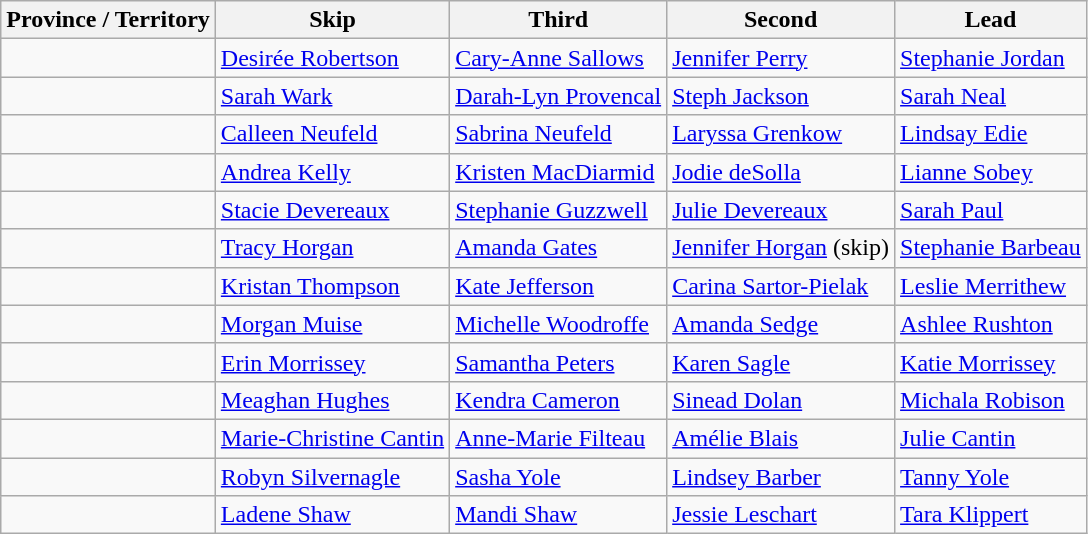<table class="wikitable">
<tr>
<th>Province / Territory</th>
<th>Skip</th>
<th>Third</th>
<th>Second</th>
<th>Lead</th>
</tr>
<tr>
<td></td>
<td><a href='#'>Desirée Robertson</a></td>
<td><a href='#'>Cary-Anne Sallows</a></td>
<td><a href='#'>Jennifer Perry</a></td>
<td><a href='#'>Stephanie Jordan</a></td>
</tr>
<tr>
<td></td>
<td><a href='#'>Sarah Wark</a></td>
<td><a href='#'>Darah-Lyn Provencal</a></td>
<td><a href='#'>Steph Jackson</a></td>
<td><a href='#'>Sarah Neal</a></td>
</tr>
<tr>
<td></td>
<td><a href='#'>Calleen Neufeld</a></td>
<td><a href='#'>Sabrina Neufeld</a></td>
<td><a href='#'>Laryssa Grenkow</a></td>
<td><a href='#'>Lindsay Edie</a></td>
</tr>
<tr>
<td></td>
<td><a href='#'>Andrea Kelly</a></td>
<td><a href='#'>Kristen MacDiarmid</a></td>
<td><a href='#'>Jodie deSolla</a></td>
<td><a href='#'>Lianne Sobey</a></td>
</tr>
<tr>
<td></td>
<td><a href='#'>Stacie Devereaux</a></td>
<td><a href='#'>Stephanie Guzzwell</a></td>
<td><a href='#'>Julie Devereaux</a></td>
<td><a href='#'>Sarah Paul</a></td>
</tr>
<tr>
<td></td>
<td><a href='#'>Tracy Horgan</a></td>
<td><a href='#'>Amanda Gates</a></td>
<td><a href='#'>Jennifer Horgan</a> (skip)</td>
<td><a href='#'>Stephanie Barbeau</a></td>
</tr>
<tr>
<td></td>
<td><a href='#'>Kristan Thompson</a></td>
<td><a href='#'>Kate Jefferson</a></td>
<td><a href='#'>Carina Sartor-Pielak</a></td>
<td><a href='#'>Leslie Merrithew</a></td>
</tr>
<tr>
<td></td>
<td><a href='#'>Morgan Muise</a></td>
<td><a href='#'>Michelle Woodroffe</a></td>
<td><a href='#'>Amanda Sedge</a></td>
<td><a href='#'>Ashlee Rushton</a></td>
</tr>
<tr>
<td></td>
<td><a href='#'>Erin Morrissey</a></td>
<td><a href='#'>Samantha Peters</a></td>
<td><a href='#'>Karen Sagle</a></td>
<td><a href='#'>Katie Morrissey</a></td>
</tr>
<tr>
<td></td>
<td><a href='#'>Meaghan Hughes</a></td>
<td><a href='#'>Kendra Cameron</a></td>
<td><a href='#'>Sinead Dolan</a></td>
<td><a href='#'>Michala Robison</a></td>
</tr>
<tr>
<td></td>
<td><a href='#'>Marie-Christine Cantin</a></td>
<td><a href='#'>Anne-Marie Filteau</a></td>
<td><a href='#'>Amélie Blais</a></td>
<td><a href='#'>Julie Cantin</a></td>
</tr>
<tr>
<td></td>
<td><a href='#'>Robyn Silvernagle</a></td>
<td><a href='#'>Sasha Yole</a></td>
<td><a href='#'>Lindsey Barber</a></td>
<td><a href='#'>Tanny Yole</a></td>
</tr>
<tr>
<td></td>
<td><a href='#'>Ladene Shaw</a></td>
<td><a href='#'>Mandi Shaw</a></td>
<td><a href='#'>Jessie Leschart</a></td>
<td><a href='#'>Tara Klippert</a></td>
</tr>
</table>
